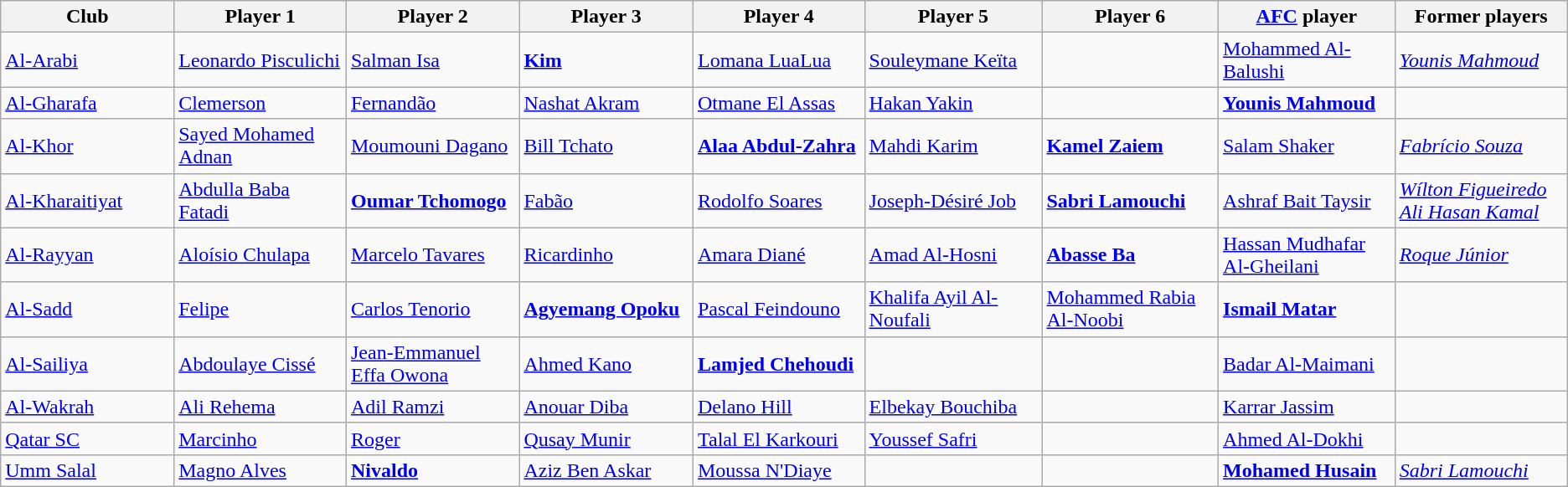<table class="wikitable">
<tr>
<th width ="180">Club</th>
<th width ="180">Player 1</th>
<th width ="180">Player 2</th>
<th width ="180">Player 3</th>
<th width ="180">Player 4</th>
<th width ="180">Player 5</th>
<th width ="180">Player 6</th>
<th width ="180"><a href='#'>AFC</a> player</th>
<th width ="180">Former players</th>
</tr>
<tr>
<td><a href='#'>Al-Arabi</a></td>
<td> <a href='#'>Leonardo Pisculichi</a></td>
<td> <a href='#'>Salman Isa</a></td>
<td> <strong><a href='#'>Kim</a></strong></td>
<td> <a href='#'>Lomana LuaLua</a></td>
<td> <a href='#'>Souleymane Keïta</a></td>
<td></td>
<td> <a href='#'>Mohammed Al-Balushi</a></td>
<td> <em><a href='#'>Younis Mahmoud</a></em></td>
</tr>
<tr>
<td><a href='#'>Al-Gharafa</a></td>
<td> <a href='#'>Clemerson</a></td>
<td> <a href='#'>Fernandão</a></td>
<td> <a href='#'>Nashat Akram</a></td>
<td> <a href='#'>Otmane El Assas</a></td>
<td> <a href='#'>Hakan Yakin</a></td>
<td></td>
<td> <strong><a href='#'>Younis Mahmoud</a></strong></td>
<td></td>
</tr>
<tr>
<td><a href='#'>Al-Khor</a></td>
<td> <a href='#'>Sayed Mohamed Adnan</a></td>
<td> <a href='#'>Moumouni Dagano</a></td>
<td> <a href='#'>Bill Tchato</a></td>
<td> <strong><a href='#'>Alaa Abdul-Zahra</a></strong></td>
<td> <a href='#'>Mahdi Karim</a></td>
<td> <strong><a href='#'>Kamel Zaiem</a></strong></td>
<td> <a href='#'>Salam Shaker</a></td>
<td> <em><a href='#'>Fabrício Souza</a></em></td>
</tr>
<tr>
<td><a href='#'>Al-Kharaitiyat</a></td>
<td> <a href='#'>Abdulla Baba Fatadi</a></td>
<td> <strong><a href='#'>Oumar Tchomogo</a></strong></td>
<td> <a href='#'>Fabão</a></td>
<td> <a href='#'>Rodolfo Soares</a></td>
<td> <a href='#'>Joseph-Désiré Job</a></td>
<td> <strong><a href='#'>Sabri Lamouchi</a></strong></td>
<td> <a href='#'>Ashraf Bait Taysir</a></td>
<td> <em><a href='#'>Wílton Figueiredo</a></em> <br>  <em><a href='#'>Ali Hasan Kamal</a></em></td>
</tr>
<tr>
<td><a href='#'>Al-Rayyan</a></td>
<td> <a href='#'>Aloísio Chulapa</a></td>
<td> <a href='#'>Marcelo Tavares</a></td>
<td> <a href='#'>Ricardinho</a></td>
<td> <a href='#'>Amara Diané</a></td>
<td> <a href='#'>Amad Al-Hosni</a></td>
<td> <strong><a href='#'>Abasse Ba</a></strong></td>
<td> <a href='#'>Hassan Mudhafar Al-Gheilani</a></td>
<td> <em><a href='#'>Roque Júnior</a></em></td>
</tr>
<tr>
<td><a href='#'>Al-Sadd</a></td>
<td> <a href='#'>Felipe</a></td>
<td> <a href='#'>Carlos Tenorio</a></td>
<td> <strong><a href='#'>Agyemang Opoku</a></strong></td>
<td> <a href='#'>Pascal Feindouno</a></td>
<td> <a href='#'>Khalifa Ayil Al-Noufali</a></td>
<td> <a href='#'>Mohammed Rabia Al-Noobi</a></td>
<td> <strong><a href='#'>Ismail Matar</a></strong></td>
<td></td>
</tr>
<tr>
<td><a href='#'>Al-Sailiya</a></td>
<td> <a href='#'>Abdoulaye Cissé</a></td>
<td> <a href='#'>Jean-Emmanuel Effa Owona</a></td>
<td> <a href='#'>Ahmed Kano</a></td>
<td> <strong><a href='#'>Lamjed Chehoudi</a></strong></td>
<td></td>
<td></td>
<td> <a href='#'>Badar Al-Maimani</a></td>
<td></td>
</tr>
<tr>
<td><a href='#'>Al-Wakrah</a></td>
<td> <a href='#'>Ali Rehema</a></td>
<td> <a href='#'>Adil Ramzi</a></td>
<td> <a href='#'>Anouar Diba</a></td>
<td> <a href='#'>Delano Hill</a></td>
<td> <a href='#'>Elbekay Bouchiba</a></td>
<td></td>
<td> <a href='#'>Karrar Jassim</a></td>
<td></td>
</tr>
<tr>
<td><a href='#'>Qatar SC</a></td>
<td> <a href='#'>Marcinho</a></td>
<td> <a href='#'>Roger</a></td>
<td> <a href='#'>Qusay Munir</a></td>
<td> <a href='#'>Talal El Karkouri</a></td>
<td> <a href='#'>Youssef Safri</a></td>
<td></td>
<td> <a href='#'>Ahmed Al-Dokhi</a></td>
<td></td>
</tr>
<tr>
<td><a href='#'>Umm Salal</a></td>
<td> <a href='#'>Magno Alves</a></td>
<td> <strong><a href='#'>Nivaldo</a></strong></td>
<td> <a href='#'>Aziz Ben Askar</a></td>
<td> <a href='#'>Moussa N'Diaye</a></td>
<td></td>
<td></td>
<td> <strong><a href='#'>Mohamed Husain</a></strong></td>
<td> <em><a href='#'>Sabri Lamouchi</a></em></td>
</tr>
</table>
